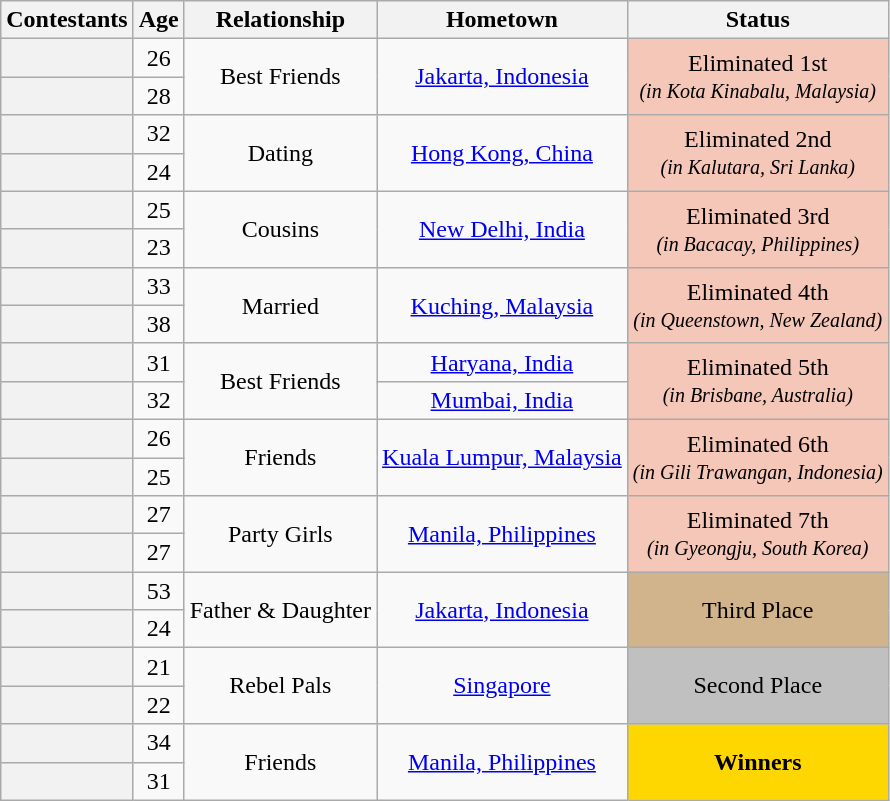<table class="wikitable sortable" style="text-align:center;">
<tr>
<th scope="col">Contestants</th>
<th scope="col">Age</th>
<th class="unsortable" scope="col">Relationship</th>
<th scope="col" class="unsortable">Hometown</th>
<th scope="col">Status</th>
</tr>
<tr>
<th scope="row"></th>
<td>26</td>
<td rowspan="2">Best Friends</td>
<td rowspan="2"><a href='#'>Jakarta, Indonesia</a></td>
<td rowspan="2" bgcolor="f4c7b8">Eliminated 1st<br><small><em>(in Kota Kinabalu, Malaysia)</em></small></td>
</tr>
<tr>
<th scope="row"></th>
<td>28</td>
</tr>
<tr>
<th scope="row"></th>
<td>32</td>
<td rowspan="2">Dating</td>
<td rowspan="2"><a href='#'>Hong Kong, China</a></td>
<td rowspan="2" bgcolor="f4c7b8">Eliminated 2nd<br><small><em>(in Kalutara, Sri Lanka)</em></small></td>
</tr>
<tr>
<th scope="row"></th>
<td>24</td>
</tr>
<tr>
<th scope="row"></th>
<td>25</td>
<td rowspan="2">Cousins</td>
<td rowspan="2"><a href='#'>New Delhi, India</a></td>
<td rowspan="2" bgcolor="f4c7b8">Eliminated 3rd<br><small><em>(in Bacacay, Philippines)</em></small></td>
</tr>
<tr>
<th scope="row"></th>
<td>23</td>
</tr>
<tr>
<th scope="row"></th>
<td>33</td>
<td rowspan="2">Married</td>
<td rowspan="2"><a href='#'>Kuching, Malaysia</a></td>
<td rowspan="2" bgcolor="f4c7b8">Eliminated 4th<br><small><em>(in Queenstown, New Zealand)</em></small></td>
</tr>
<tr>
<th scope="row"></th>
<td>38</td>
</tr>
<tr>
<th scope="row"></th>
<td>31</td>
<td rowspan="2">Best Friends</td>
<td><a href='#'>Haryana, India</a></td>
<td rowspan="2" bgcolor="f4c7b8">Eliminated 5th<br><small><em>(in Brisbane, Australia)</em></small></td>
</tr>
<tr>
<th scope="row"></th>
<td>32</td>
<td><a href='#'>Mumbai, India</a></td>
</tr>
<tr>
<th scope="row"></th>
<td>26</td>
<td rowspan="2">Friends</td>
<td rowspan="2"><a href='#'>Kuala Lumpur, Malaysia</a></td>
<td rowspan="2" bgcolor="f4c7b8">Eliminated 6th<br><small><em>(in Gili Trawangan, Indonesia)</em></small></td>
</tr>
<tr>
<th scope="row"></th>
<td>25</td>
</tr>
<tr>
<th scope="row"></th>
<td>27</td>
<td rowspan="2">Party Girls</td>
<td rowspan="2"><a href='#'>Manila, Philippines</a></td>
<td rowspan="2" bgcolor="f4c7b8">Eliminated 7th<br><small><em>(in Gyeongju, South Korea)</em></small></td>
</tr>
<tr>
<th scope="row"></th>
<td>27</td>
</tr>
<tr>
<th scope="row"></th>
<td>53</td>
<td rowspan="2">Father & Daughter</td>
<td rowspan="2"><a href='#'>Jakarta, Indonesia</a></td>
<td rowspan="2" bgcolor="tan">Third Place</td>
</tr>
<tr>
<th scope="row"></th>
<td>24</td>
</tr>
<tr>
<th scope="row"></th>
<td>21</td>
<td rowspan="2">Rebel Pals</td>
<td rowspan="2"><a href='#'>Singapore</a></td>
<td rowspan="2" bgcolor="silver">Second Place</td>
</tr>
<tr>
<th scope="row"></th>
<td>22</td>
</tr>
<tr>
<th scope="row"></th>
<td>34</td>
<td rowspan="2">Friends</td>
<td rowspan="2"><a href='#'>Manila, Philippines</a></td>
<td rowspan="2" bgcolor="gold"><strong>Winners</strong></td>
</tr>
<tr>
<th scope="row"></th>
<td>31</td>
</tr>
</table>
